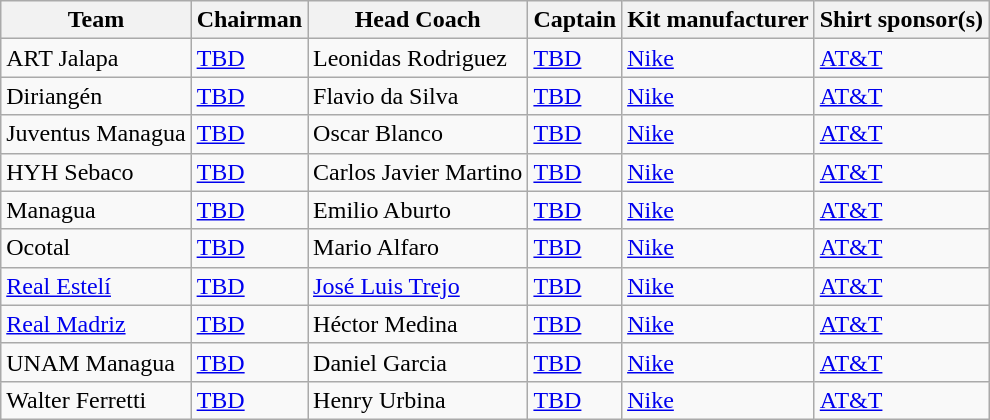<table class="wikitable sortable" style="text-align: left;">
<tr>
<th>Team</th>
<th>Chairman</th>
<th>Head Coach</th>
<th>Captain</th>
<th>Kit manufacturer</th>
<th>Shirt sponsor(s)</th>
</tr>
<tr>
<td>ART Jalapa</td>
<td><a href='#'>TBD</a></td>
<td> Leonidas Rodriguez</td>
<td> <a href='#'>TBD</a></td>
<td><a href='#'>Nike</a></td>
<td><a href='#'>AT&T</a></td>
</tr>
<tr>
<td>Diriangén</td>
<td><a href='#'>TBD</a></td>
<td> Flavio da Silva</td>
<td> <a href='#'>TBD</a></td>
<td><a href='#'>Nike</a></td>
<td><a href='#'>AT&T</a></td>
</tr>
<tr>
<td>Juventus Managua</td>
<td><a href='#'>TBD</a></td>
<td> Oscar Blanco</td>
<td> <a href='#'>TBD</a></td>
<td><a href='#'>Nike</a></td>
<td><a href='#'>AT&T</a></td>
</tr>
<tr>
<td>HYH Sebaco</td>
<td><a href='#'>TBD</a></td>
<td> Carlos Javier Martino</td>
<td> <a href='#'>TBD</a></td>
<td><a href='#'>Nike</a></td>
<td><a href='#'>AT&T</a></td>
</tr>
<tr>
<td>Managua</td>
<td><a href='#'>TBD</a></td>
<td> Emilio Aburto</td>
<td> <a href='#'>TBD</a></td>
<td><a href='#'>Nike</a></td>
<td><a href='#'>AT&T</a></td>
</tr>
<tr>
<td>Ocotal</td>
<td><a href='#'>TBD</a></td>
<td> Mario Alfaro</td>
<td> <a href='#'>TBD</a></td>
<td><a href='#'>Nike</a></td>
<td><a href='#'>AT&T</a></td>
</tr>
<tr>
<td><a href='#'>Real Estelí</a></td>
<td><a href='#'>TBD</a></td>
<td> <a href='#'>José Luis Trejo</a></td>
<td> <a href='#'>TBD</a></td>
<td><a href='#'>Nike</a></td>
<td><a href='#'>AT&T</a></td>
</tr>
<tr>
<td><a href='#'>Real Madriz</a></td>
<td><a href='#'>TBD</a></td>
<td> Héctor Medina</td>
<td> <a href='#'>TBD</a></td>
<td><a href='#'>Nike</a></td>
<td><a href='#'>AT&T</a></td>
</tr>
<tr>
<td>UNAM Managua</td>
<td><a href='#'>TBD</a></td>
<td> Daniel Garcia</td>
<td> <a href='#'>TBD</a></td>
<td><a href='#'>Nike</a></td>
<td><a href='#'>AT&T</a></td>
</tr>
<tr>
<td>Walter Ferretti</td>
<td><a href='#'>TBD</a></td>
<td> Henry Urbina</td>
<td> <a href='#'>TBD</a></td>
<td><a href='#'>Nike</a></td>
<td><a href='#'>AT&T</a></td>
</tr>
</table>
